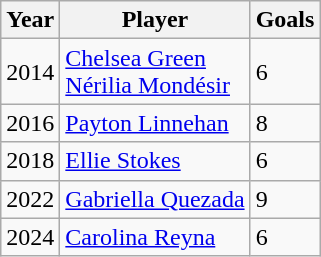<table class="wikitable sortable">
<tr>
<th>Year</th>
<th>Player</th>
<th>Goals</th>
</tr>
<tr>
<td>2014</td>
<td> <a href='#'>Chelsea Green</a> <br>  <a href='#'>Nérilia Mondésir</a></td>
<td>6</td>
</tr>
<tr>
<td>2016</td>
<td> <a href='#'>Payton Linnehan</a></td>
<td>8</td>
</tr>
<tr>
<td>2018</td>
<td> <a href='#'>Ellie Stokes</a></td>
<td>6</td>
</tr>
<tr>
<td>2022</td>
<td> <a href='#'>Gabriella Quezada</a></td>
<td>9</td>
</tr>
<tr>
<td>2024</td>
<td> <a href='#'>Carolina Reyna</a></td>
<td>6</td>
</tr>
</table>
